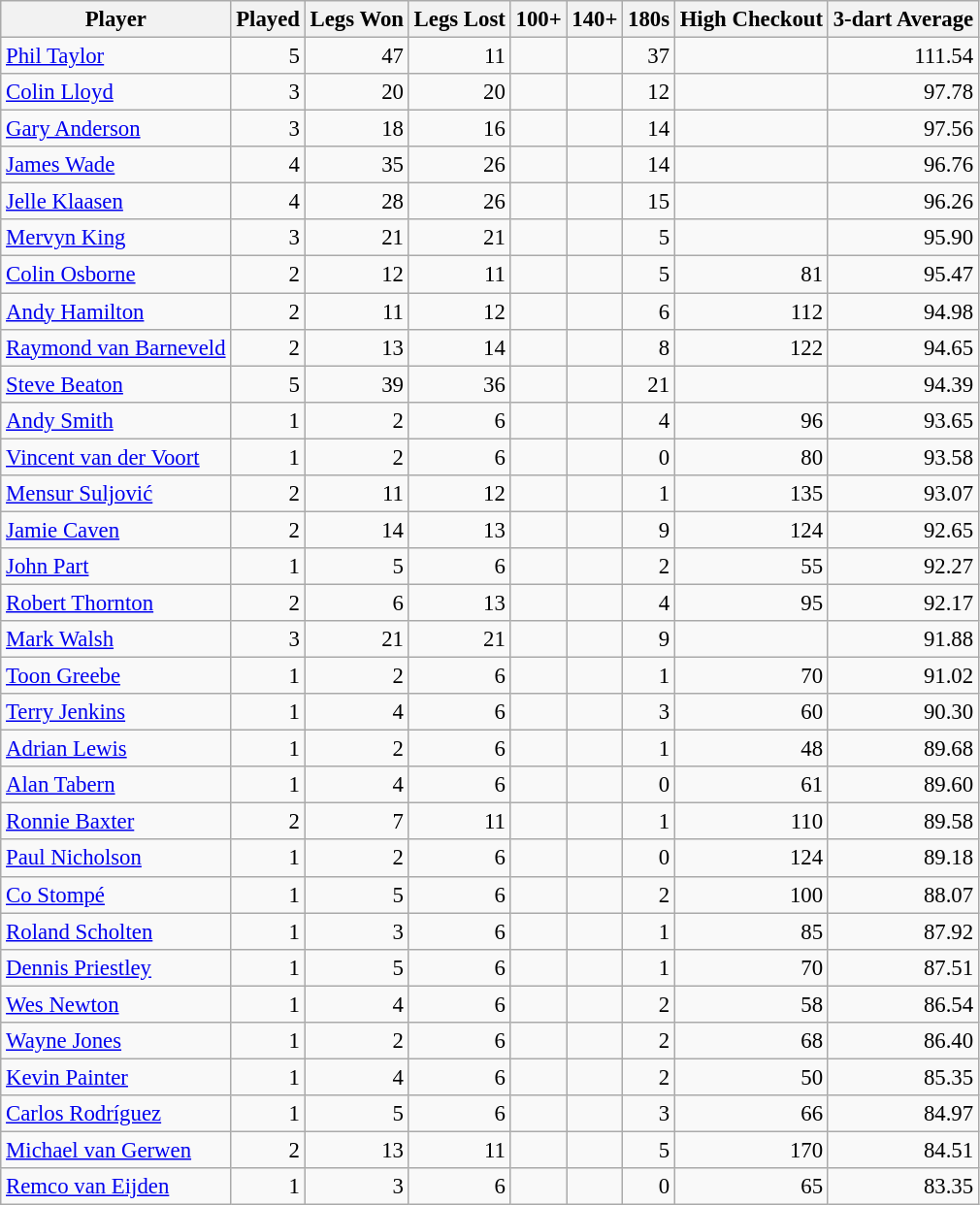<table class="wikitable sortable" style="font-size: 95%; text-align: right">
<tr>
<th>Player</th>
<th>Played</th>
<th>Legs Won</th>
<th>Legs Lost</th>
<th>100+</th>
<th>140+</th>
<th>180s</th>
<th>High Checkout</th>
<th>3-dart Average</th>
</tr>
<tr>
<td align="left"> <a href='#'>Phil Taylor</a></td>
<td>5</td>
<td>47</td>
<td>11</td>
<td></td>
<td></td>
<td>37</td>
<td></td>
<td>111.54</td>
</tr>
<tr>
<td align="left"> <a href='#'>Colin Lloyd</a></td>
<td>3</td>
<td>20</td>
<td>20</td>
<td></td>
<td></td>
<td>12</td>
<td></td>
<td>97.78</td>
</tr>
<tr>
<td align="left"> <a href='#'>Gary Anderson</a></td>
<td>3</td>
<td>18</td>
<td>16</td>
<td></td>
<td></td>
<td>14</td>
<td></td>
<td>97.56</td>
</tr>
<tr>
<td align="left"> <a href='#'>James Wade</a></td>
<td>4</td>
<td>35</td>
<td>26</td>
<td></td>
<td></td>
<td>14</td>
<td></td>
<td>96.76</td>
</tr>
<tr>
<td align="left"> <a href='#'>Jelle Klaasen</a></td>
<td>4</td>
<td>28</td>
<td>26</td>
<td></td>
<td></td>
<td>15</td>
<td></td>
<td>96.26</td>
</tr>
<tr>
<td align="left"> <a href='#'>Mervyn King</a></td>
<td>3</td>
<td>21</td>
<td>21</td>
<td></td>
<td></td>
<td>5</td>
<td></td>
<td>95.90</td>
</tr>
<tr>
<td align="left"> <a href='#'>Colin Osborne</a></td>
<td>2</td>
<td>12</td>
<td>11</td>
<td></td>
<td></td>
<td>5</td>
<td>81</td>
<td>95.47</td>
</tr>
<tr>
<td align="left"> <a href='#'>Andy Hamilton</a></td>
<td>2</td>
<td>11</td>
<td>12</td>
<td></td>
<td></td>
<td>6</td>
<td>112</td>
<td>94.98</td>
</tr>
<tr>
<td align="left"> <a href='#'>Raymond van Barneveld</a></td>
<td>2</td>
<td>13</td>
<td>14</td>
<td></td>
<td></td>
<td>8</td>
<td>122</td>
<td>94.65</td>
</tr>
<tr>
<td align="left"> <a href='#'>Steve Beaton</a></td>
<td>5</td>
<td>39</td>
<td>36</td>
<td></td>
<td></td>
<td>21</td>
<td></td>
<td>94.39</td>
</tr>
<tr>
<td align="left"> <a href='#'>Andy Smith</a></td>
<td>1</td>
<td>2</td>
<td>6</td>
<td></td>
<td></td>
<td>4</td>
<td>96</td>
<td>93.65</td>
</tr>
<tr>
<td align="left"> <a href='#'>Vincent van der Voort</a></td>
<td>1</td>
<td>2</td>
<td>6</td>
<td></td>
<td></td>
<td>0</td>
<td>80</td>
<td>93.58</td>
</tr>
<tr>
<td align="left"> <a href='#'>Mensur Suljović</a></td>
<td>2</td>
<td>11</td>
<td>12</td>
<td></td>
<td></td>
<td>1</td>
<td>135</td>
<td>93.07</td>
</tr>
<tr>
<td align="left"> <a href='#'>Jamie Caven</a></td>
<td>2</td>
<td>14</td>
<td>13</td>
<td></td>
<td></td>
<td>9</td>
<td>124</td>
<td>92.65</td>
</tr>
<tr>
<td align="left"> <a href='#'>John Part</a></td>
<td>1</td>
<td>5</td>
<td>6</td>
<td></td>
<td></td>
<td>2</td>
<td>55</td>
<td>92.27</td>
</tr>
<tr>
<td align="left"> <a href='#'>Robert Thornton</a></td>
<td>2</td>
<td>6</td>
<td>13</td>
<td></td>
<td></td>
<td>4</td>
<td>95</td>
<td>92.17</td>
</tr>
<tr>
<td align="left"> <a href='#'>Mark Walsh</a></td>
<td>3</td>
<td>21</td>
<td>21</td>
<td></td>
<td></td>
<td>9</td>
<td></td>
<td>91.88</td>
</tr>
<tr>
<td align="left"> <a href='#'>Toon Greebe</a></td>
<td>1</td>
<td>2</td>
<td>6</td>
<td></td>
<td></td>
<td>1</td>
<td>70</td>
<td>91.02</td>
</tr>
<tr>
<td align="left"> <a href='#'>Terry Jenkins</a></td>
<td>1</td>
<td>4</td>
<td>6</td>
<td></td>
<td></td>
<td>3</td>
<td>60</td>
<td>90.30</td>
</tr>
<tr>
<td align="left"> <a href='#'>Adrian Lewis</a></td>
<td>1</td>
<td>2</td>
<td>6</td>
<td></td>
<td></td>
<td>1</td>
<td>48</td>
<td>89.68</td>
</tr>
<tr>
<td align="left"> <a href='#'>Alan Tabern</a></td>
<td>1</td>
<td>4</td>
<td>6</td>
<td></td>
<td></td>
<td>0</td>
<td>61</td>
<td>89.60</td>
</tr>
<tr>
<td align="left"> <a href='#'>Ronnie Baxter</a></td>
<td>2</td>
<td>7</td>
<td>11</td>
<td></td>
<td></td>
<td>1</td>
<td>110</td>
<td>89.58</td>
</tr>
<tr>
<td align="left"> <a href='#'>Paul Nicholson</a></td>
<td>1</td>
<td>2</td>
<td>6</td>
<td></td>
<td></td>
<td>0</td>
<td>124</td>
<td>89.18</td>
</tr>
<tr>
<td align="left"> <a href='#'>Co Stompé</a></td>
<td>1</td>
<td>5</td>
<td>6</td>
<td></td>
<td></td>
<td>2</td>
<td>100</td>
<td>88.07</td>
</tr>
<tr>
<td align="left"> <a href='#'>Roland Scholten</a></td>
<td>1</td>
<td>3</td>
<td>6</td>
<td></td>
<td></td>
<td>1</td>
<td>85</td>
<td>87.92</td>
</tr>
<tr>
<td align="left"> <a href='#'>Dennis Priestley</a></td>
<td>1</td>
<td>5</td>
<td>6</td>
<td></td>
<td></td>
<td>1</td>
<td>70</td>
<td>87.51</td>
</tr>
<tr>
<td align="left"> <a href='#'>Wes Newton</a></td>
<td>1</td>
<td>4</td>
<td>6</td>
<td></td>
<td></td>
<td>2</td>
<td>58</td>
<td>86.54</td>
</tr>
<tr>
<td align="left"> <a href='#'>Wayne Jones</a></td>
<td>1</td>
<td>2</td>
<td>6</td>
<td></td>
<td></td>
<td>2</td>
<td>68</td>
<td>86.40</td>
</tr>
<tr>
<td align="left"> <a href='#'>Kevin Painter</a></td>
<td>1</td>
<td>4</td>
<td>6</td>
<td></td>
<td></td>
<td>2</td>
<td>50</td>
<td>85.35</td>
</tr>
<tr>
<td align="left"> <a href='#'>Carlos Rodríguez</a></td>
<td>1</td>
<td>5</td>
<td>6</td>
<td></td>
<td></td>
<td>3</td>
<td>66</td>
<td>84.97</td>
</tr>
<tr>
<td align="left"> <a href='#'>Michael van Gerwen</a></td>
<td>2</td>
<td>13</td>
<td>11</td>
<td></td>
<td></td>
<td>5</td>
<td>170</td>
<td>84.51</td>
</tr>
<tr>
<td align="left"> <a href='#'>Remco van Eijden</a></td>
<td>1</td>
<td>3</td>
<td>6</td>
<td></td>
<td></td>
<td>0</td>
<td>65</td>
<td>83.35</td>
</tr>
</table>
